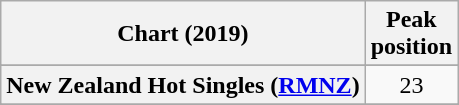<table class="wikitable sortable plainrowheaders" style="text-align:center">
<tr>
<th scope="col">Chart (2019)</th>
<th scope="col">Peak<br>position</th>
</tr>
<tr>
</tr>
<tr>
<th scope="row">New Zealand Hot Singles (<a href='#'>RMNZ</a>)</th>
<td>23</td>
</tr>
<tr>
</tr>
<tr>
</tr>
</table>
